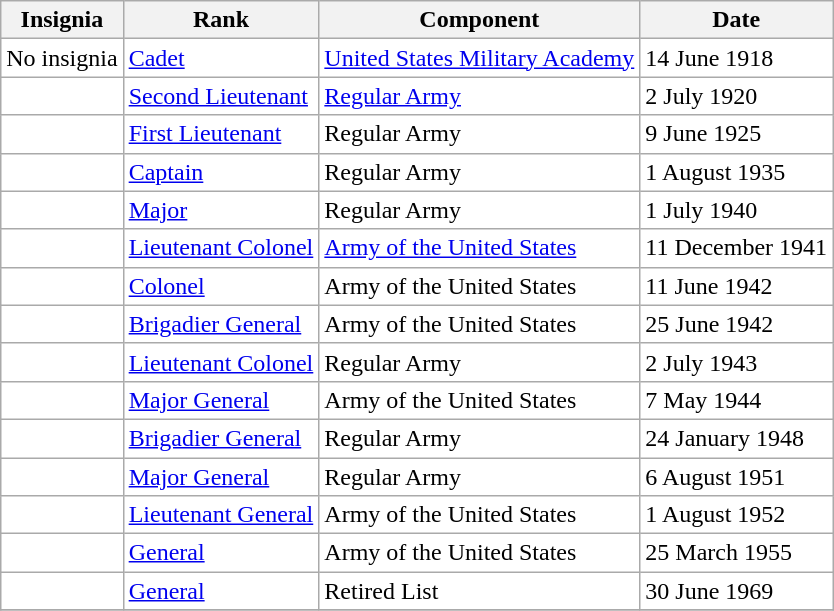<table class="wikitable" style="background:white">
<tr>
<th>Insignia</th>
<th>Rank</th>
<th>Component</th>
<th>Date</th>
</tr>
<tr>
<td align="center">No insignia</td>
<td><a href='#'>Cadet</a></td>
<td><a href='#'>United States Military Academy</a></td>
<td>14 June 1918</td>
</tr>
<tr>
<td align="center"></td>
<td><a href='#'>Second Lieutenant</a></td>
<td><a href='#'>Regular Army</a></td>
<td>2 July 1920</td>
</tr>
<tr>
<td align="center"></td>
<td><a href='#'>First Lieutenant</a></td>
<td>Regular Army</td>
<td>9 June 1925</td>
</tr>
<tr>
<td align="center"></td>
<td><a href='#'>Captain</a></td>
<td>Regular Army</td>
<td>1 August 1935</td>
</tr>
<tr>
<td align="center"></td>
<td><a href='#'>Major</a></td>
<td>Regular Army</td>
<td>1 July 1940</td>
</tr>
<tr>
<td align="center"></td>
<td><a href='#'>Lieutenant Colonel</a></td>
<td><a href='#'>Army of the United States</a></td>
<td>11 December 1941</td>
</tr>
<tr>
<td align="center"></td>
<td><a href='#'>Colonel</a></td>
<td>Army of the United States</td>
<td>11 June 1942</td>
</tr>
<tr>
<td align="center"></td>
<td><a href='#'>Brigadier General</a></td>
<td>Army of the United States</td>
<td>25 June 1942</td>
</tr>
<tr>
<td align="center"></td>
<td><a href='#'>Lieutenant Colonel</a></td>
<td>Regular Army</td>
<td>2 July 1943</td>
</tr>
<tr>
<td align="center"></td>
<td><a href='#'>Major General</a></td>
<td>Army of the United States</td>
<td>7 May 1944</td>
</tr>
<tr>
<td align="center"></td>
<td><a href='#'>Brigadier General</a></td>
<td>Regular Army</td>
<td>24 January 1948</td>
</tr>
<tr>
<td align="center"></td>
<td><a href='#'>Major General</a></td>
<td>Regular Army</td>
<td>6 August 1951</td>
</tr>
<tr>
<td align="center"></td>
<td><a href='#'>Lieutenant General</a></td>
<td>Army of the United States</td>
<td>1 August 1952</td>
</tr>
<tr>
<td align="center"></td>
<td><a href='#'>General</a></td>
<td>Army of the United States</td>
<td>25 March 1955</td>
</tr>
<tr>
<td align="center"></td>
<td><a href='#'>General</a></td>
<td>Retired List</td>
<td>30 June 1969</td>
</tr>
<tr>
</tr>
</table>
